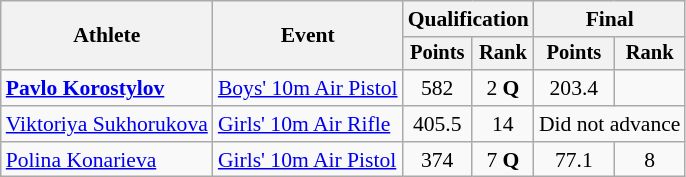<table class="wikitable" style="font-size:90%;">
<tr>
<th rowspan=2>Athlete</th>
<th rowspan=2>Event</th>
<th colspan=2>Qualification</th>
<th colspan=2>Final</th>
</tr>
<tr style="font-size:95%">
<th>Points</th>
<th>Rank</th>
<th>Points</th>
<th>Rank</th>
</tr>
<tr align=center>
<td align=left><strong><a href='#'>Pavlo Korostylov</a></strong></td>
<td align=left><a href='#'>Boys' 10m Air Pistol</a></td>
<td>582</td>
<td>2 <strong>Q</strong></td>
<td>203.4</td>
<td></td>
</tr>
<tr align=center>
<td align=left><a href='#'>Viktoriya Sukhorukova</a></td>
<td align=left><a href='#'>Girls' 10m Air Rifle</a></td>
<td>405.5</td>
<td>14</td>
<td colspan=2>Did not advance</td>
</tr>
<tr align=center>
<td align=left><a href='#'>Polina Konarieva</a></td>
<td align=left><a href='#'>Girls' 10m Air Pistol</a></td>
<td>374</td>
<td>7 <strong>Q</strong></td>
<td>77.1</td>
<td>8</td>
</tr>
</table>
